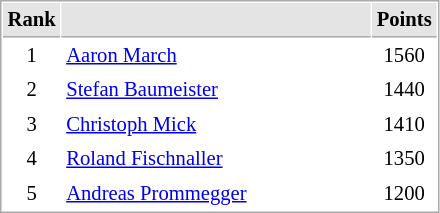<table cellspacing="1" cellpadding="3" style="border:1px solid #aaa; font-size:86%;">
<tr style="background:#e4e4e4;">
<th style="border-bottom:1px solid #aaa; width:10px;">Rank</th>
<th style="border-bottom:1px solid #aaa; width:200px;"></th>
<th style="border-bottom:1px solid #aaa; width:20px;">Points</th>
</tr>
<tr>
<td align=center>1</td>
<td> <a href='#'>Aaron March</a></td>
<td align=center>1560</td>
</tr>
<tr>
<td align=center>2</td>
<td> <a href='#'>Stefan Baumeister</a></td>
<td align=center>1440</td>
</tr>
<tr>
<td align=center>3</td>
<td> <a href='#'>Christoph Mick</a></td>
<td align=center>1410</td>
</tr>
<tr>
<td align=center>4</td>
<td> <a href='#'>Roland Fischnaller</a></td>
<td align=center>1350</td>
</tr>
<tr>
<td align=center>5</td>
<td> <a href='#'>Andreas Prommegger</a></td>
<td align=center>1200</td>
</tr>
</table>
